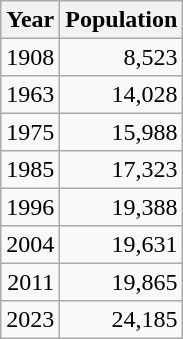<table class="wikitable" style="line-height:1.1em;">
<tr>
<th>Year</th>
<th>Population</th>
</tr>
<tr align="right">
<td>1908</td>
<td>8,523</td>
</tr>
<tr align="right">
<td>1963</td>
<td>14,028</td>
</tr>
<tr align="right">
<td>1975</td>
<td>15,988</td>
</tr>
<tr align="right">
<td>1985</td>
<td>17,323</td>
</tr>
<tr align="right">
<td>1996</td>
<td>19,388</td>
</tr>
<tr align="right">
<td>2004</td>
<td>19,631</td>
</tr>
<tr align="right">
<td>2011</td>
<td>19,865</td>
</tr>
<tr align="right">
<td>2023</td>
<td>24,185</td>
</tr>
</table>
